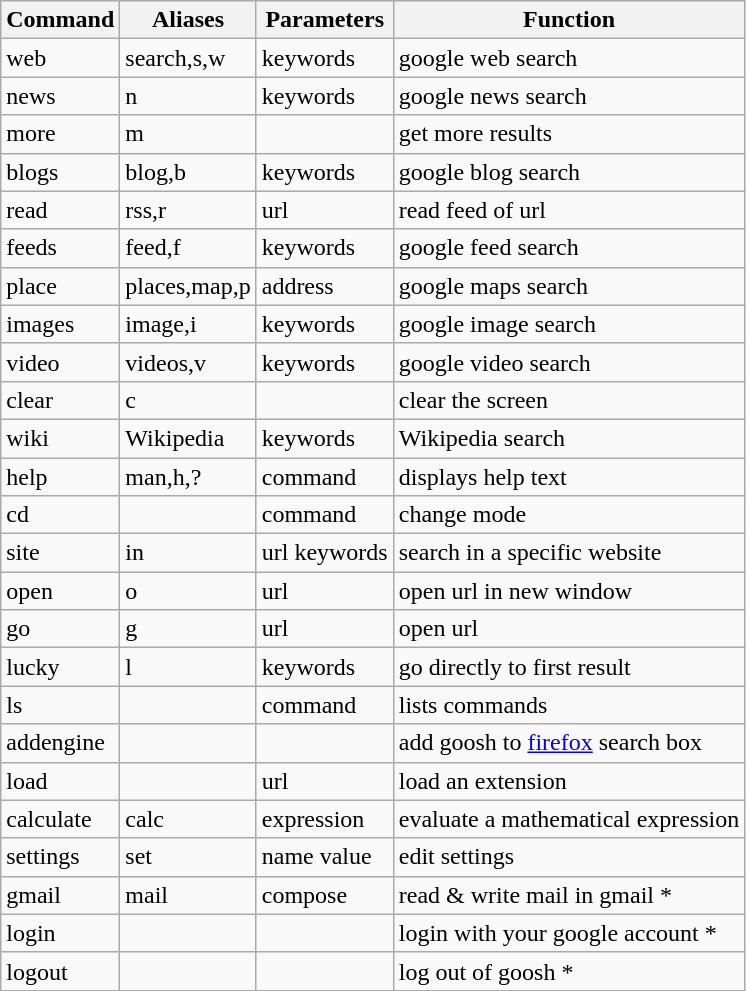<table class="wikitable">
<tr>
<th align="center">Command</th>
<th align="center">Aliases</th>
<th align="center">Parameters</th>
<th align="center">Function</th>
</tr>
<tr>
<td>web</td>
<td>search,s,w</td>
<td>keywords</td>
<td>google web search</td>
</tr>
<tr>
<td>news</td>
<td>n</td>
<td>keywords</td>
<td>google news search</td>
</tr>
<tr>
<td>more</td>
<td>m</td>
<td></td>
<td>get more results</td>
</tr>
<tr>
<td>blogs</td>
<td>blog,b</td>
<td>keywords</td>
<td>google blog search</td>
</tr>
<tr>
<td>read</td>
<td>rss,r</td>
<td>url</td>
<td>read feed of url</td>
</tr>
<tr>
<td>feeds</td>
<td>feed,f</td>
<td>keywords</td>
<td>google feed search</td>
</tr>
<tr>
<td>place</td>
<td>places,map,p</td>
<td>address</td>
<td>google maps search</td>
</tr>
<tr>
<td>images</td>
<td>image,i</td>
<td>keywords</td>
<td>google image search</td>
</tr>
<tr>
<td>video</td>
<td>videos,v</td>
<td>keywords</td>
<td>google video search</td>
</tr>
<tr>
<td>clear</td>
<td>c</td>
<td></td>
<td>clear the screen</td>
</tr>
<tr>
<td>wiki</td>
<td>Wikipedia</td>
<td>keywords</td>
<td>Wikipedia search</td>
</tr>
<tr>
<td>help</td>
<td>man,h,?</td>
<td>command</td>
<td>displays help text</td>
</tr>
<tr>
<td>cd</td>
<td></td>
<td>command</td>
<td>change mode</td>
</tr>
<tr>
<td>site</td>
<td>in</td>
<td>url keywords</td>
<td>search in a specific website</td>
</tr>
<tr>
<td>open</td>
<td>o</td>
<td>url</td>
<td>open url in new window</td>
</tr>
<tr>
<td>go</td>
<td>g</td>
<td>url</td>
<td>open url</td>
</tr>
<tr>
<td>lucky</td>
<td>l</td>
<td>keywords</td>
<td>go directly to first result</td>
</tr>
<tr>
<td>ls</td>
<td></td>
<td>command</td>
<td>lists commands</td>
</tr>
<tr>
<td>addengine</td>
<td></td>
<td></td>
<td>add goosh to <a href='#'>firefox</a> search box</td>
</tr>
<tr>
<td>load</td>
<td></td>
<td>url</td>
<td>load an extension</td>
</tr>
<tr>
<td>calculate</td>
<td>calc</td>
<td>expression</td>
<td>evaluate a mathematical expression</td>
</tr>
<tr>
<td>settings</td>
<td>set</td>
<td>name value</td>
<td>edit settings</td>
</tr>
<tr>
<td>gmail</td>
<td>mail</td>
<td>compose</td>
<td>read & write mail in gmail *</td>
</tr>
<tr>
<td>login</td>
<td></td>
<td></td>
<td>login with your google account *</td>
</tr>
<tr>
<td>logout</td>
<td></td>
<td></td>
<td>log out of goosh *</td>
</tr>
</table>
